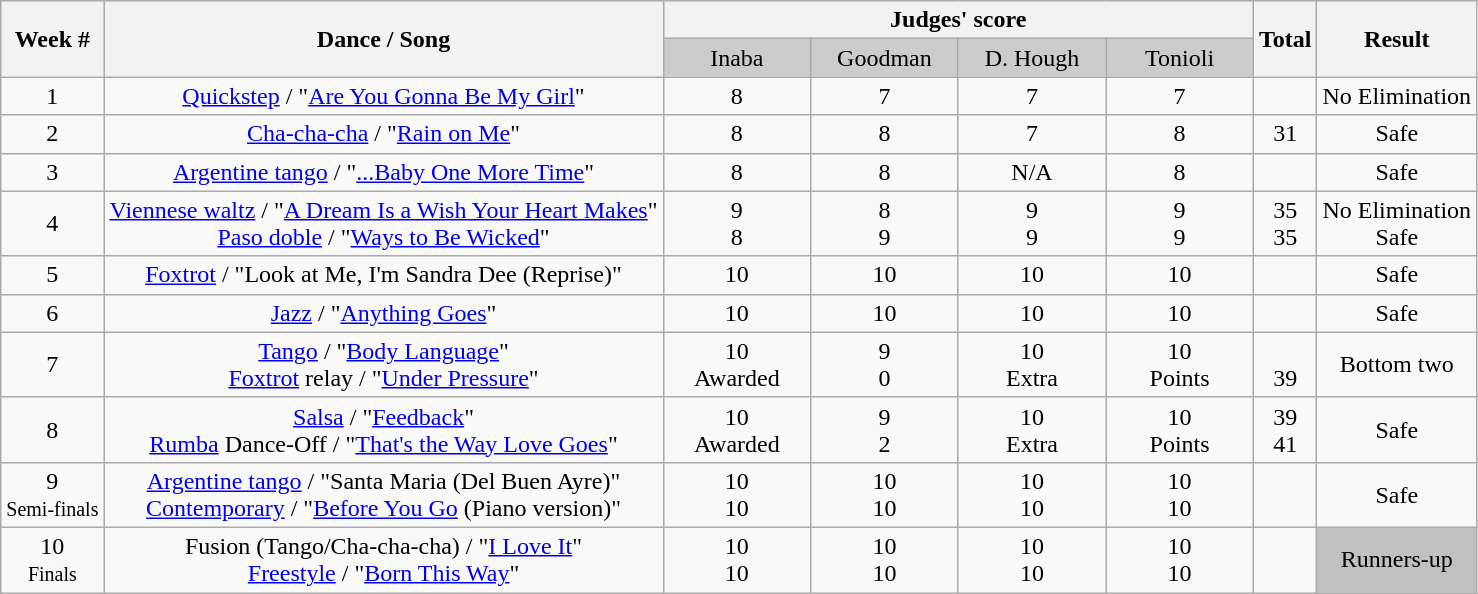<table class="wikitable" style="text-align:center;">
<tr style="text-align:center;">
<th rowspan="2" bgcolor="#CCCCCC" align="Center">Week #</th>
<th rowspan="2" bgcolor="#CCCCCC" align="Center">Dance / Song</th>
<th colspan="4" bgcolor="#CCCCCC" align="Center">Judges' score</th>
<th rowspan="2">Total</th>
<th rowspan="2">Result</th>
</tr>
<tr>
<td bgcolor="#CCCCCC" width="10%" align="center">Inaba</td>
<td bgcolor="#CCCCCC" width="10%" align="center">Goodman</td>
<td bgcolor="#CCCCCC" width="10%" align="center">D. Hough</td>
<td bgcolor="#CCCCCC" width="10%" align="center">Tonioli</td>
</tr>
<tr>
<td>1</td>
<td><a href='#'>Quickstep</a> / "<a href='#'>Are You Gonna Be My Girl</a>"</td>
<td>8</td>
<td>7</td>
<td>7</td>
<td>7</td>
<td></td>
<td>No Elimination</td>
</tr>
<tr>
<td>2</td>
<td><a href='#'>Cha-cha-cha</a> / "<a href='#'>Rain on Me</a>"</td>
<td>8</td>
<td>8</td>
<td>7</td>
<td>8</td>
<td>31</td>
<td>Safe</td>
</tr>
<tr>
<td>3</td>
<td><a href='#'>Argentine tango</a> / "<a href='#'>...Baby One More Time</a>"</td>
<td>8</td>
<td>8</td>
<td>N/A</td>
<td>8</td>
<td></td>
<td>Safe</td>
</tr>
<tr>
<td>4</td>
<td><a href='#'>Viennese waltz</a> / "<a href='#'>A Dream Is a Wish Your Heart Makes</a>"<br><a href='#'>Paso doble</a> / "<a href='#'>Ways to Be Wicked</a>"</td>
<td>9<br>8</td>
<td>8<br>9</td>
<td>9<br>9</td>
<td>9<br>9</td>
<td>35<br>35</td>
<td>No Elimination<br>Safe</td>
</tr>
<tr>
<td>5</td>
<td><a href='#'>Foxtrot</a> / "Look at Me, I'm Sandra Dee (Reprise)"</td>
<td>10</td>
<td>10</td>
<td>10</td>
<td>10</td>
<td></td>
<td>Safe</td>
</tr>
<tr>
<td>6</td>
<td><a href='#'>Jazz</a> / "<a href='#'>Anything Goes</a>"</td>
<td>10</td>
<td>10</td>
<td>10</td>
<td>10</td>
<td></td>
<td>Safe</td>
</tr>
<tr>
<td>7</td>
<td><a href='#'>Tango</a> / "<a href='#'>Body Language</a>"<br><a href='#'>Foxtrot</a> relay / "<a href='#'>Under Pressure</a>"</td>
<td>10<br>Awarded</td>
<td>9<br>0</td>
<td>10<br>Extra</td>
<td>10<br>Points</td>
<td><br>39</td>
<td>Bottom two</td>
</tr>
<tr>
<td>8</td>
<td><a href='#'>Salsa</a> / "<a href='#'>Feedback</a>"<br><a href='#'>Rumba</a> Dance-Off / "<a href='#'>That's the Way Love Goes</a>"</td>
<td>10<br>Awarded</td>
<td>9<br>2</td>
<td>10<br>Extra</td>
<td>10<br>Points</td>
<td>39<br>41</td>
<td>Safe</td>
</tr>
<tr>
<td>9<br><small>Semi-finals</small></td>
<td><a href='#'>Argentine tango</a> / "Santa Maria (Del Buen Ayre)"<br><a href='#'>Contemporary</a> / "<a href='#'>Before You Go</a> (Piano version)"</td>
<td>10<br>10</td>
<td>10<br>10</td>
<td>10<br>10</td>
<td>10<br>10</td>
<td><br></td>
<td>Safe</td>
</tr>
<tr>
<td>10<br><small>Finals</small></td>
<td>Fusion (Tango/Cha-cha-cha) / "<a href='#'>I Love It</a>"<br><a href='#'>Freestyle</a> / "<a href='#'>Born This Way</a>"</td>
<td>10<br>10</td>
<td>10<br>10</td>
<td>10<br>10</td>
<td>10<br>10</td>
<td><br></td>
<td bgcolor="silver">Runners-up</td>
</tr>
</table>
